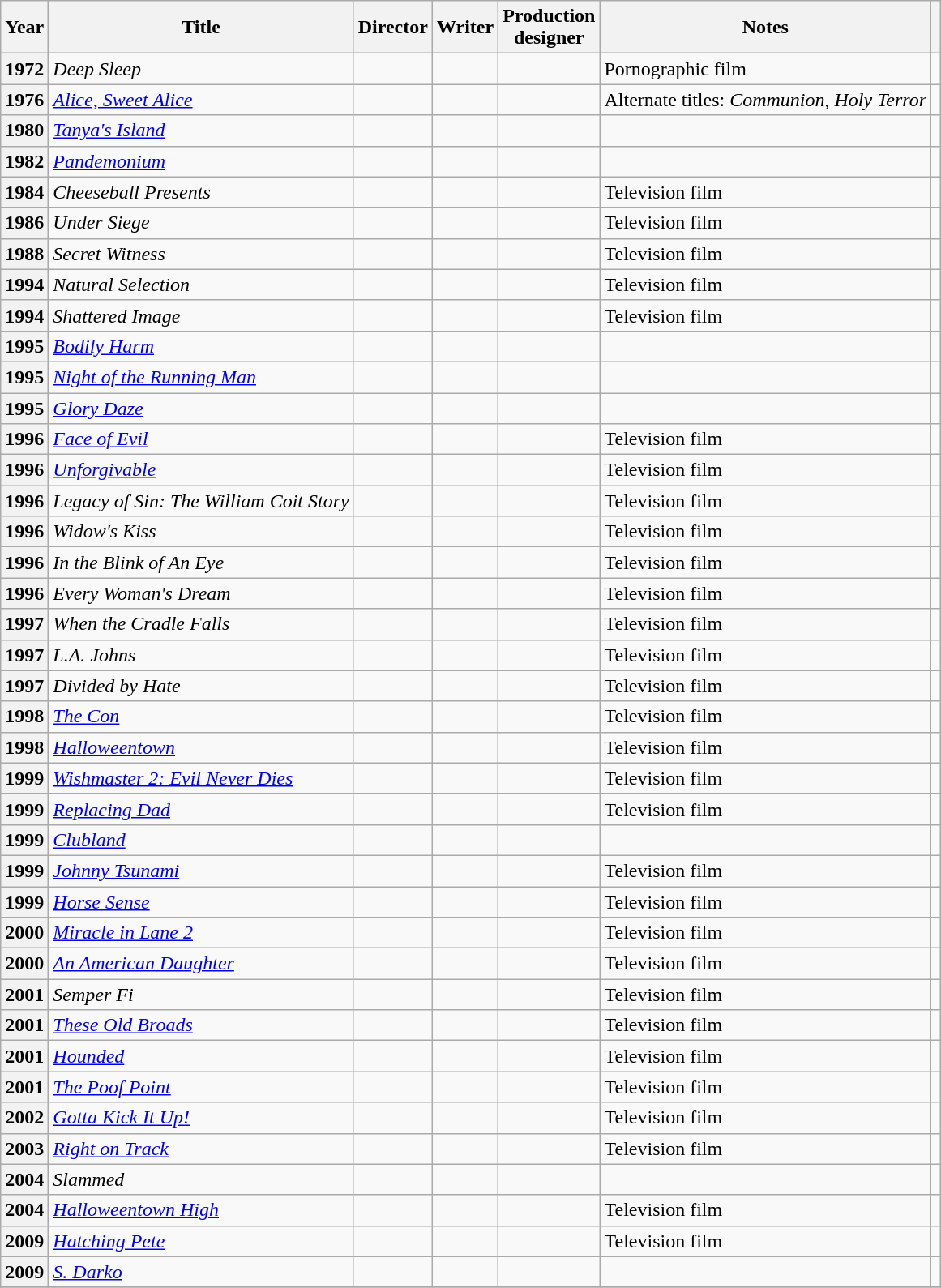<table class="wikitable plainrowheaders sortable" style="margin-right: 0,">
<tr>
<th scope="col">Year</th>
<th scope="col">Title</th>
<th scope="col" class="unsortable">Director</th>
<th scope="col" class="unsortable">Writer</th>
<th scope="col" class="unsortable">Production<br>designer</th>
<th scope="col" class="unsortable">Notes</th>
<th scope="col" class="unsortable"></th>
</tr>
<tr>
<th scope="row">1972</th>
<td><em>Deep Sleep</em></td>
<td></td>
<td></td>
<td></td>
<td>Pornographic film</td>
<td style="text-align:center;"></td>
</tr>
<tr>
<th scope="row">1976</th>
<td><em><a href='#'>Alice, Sweet Alice</a></em></td>
<td></td>
<td></td>
<td></td>
<td>Alternate titles: <em>Communion</em>, <em>Holy Terror</em></td>
<td style="text-align:center;"></td>
</tr>
<tr>
<th scope="row">1980</th>
<td><em><a href='#'>Tanya's Island</a></em></td>
<td></td>
<td></td>
<td></td>
<td></td>
<td style="text-align:center;"></td>
</tr>
<tr>
<th scope="row">1982</th>
<td><em><a href='#'>Pandemonium</a></em></td>
<td></td>
<td></td>
<td></td>
<td></td>
<td style="text-align:center;"></td>
</tr>
<tr>
<th scope="row">1984</th>
<td><em>Cheeseball Presents</em></td>
<td></td>
<td></td>
<td></td>
<td>Television film</td>
<td style="text-align:center;"></td>
</tr>
<tr>
<th scope="row">1986</th>
<td><em>Under Siege</em></td>
<td></td>
<td></td>
<td></td>
<td>Television film</td>
<td style="text-align:center;"></td>
</tr>
<tr>
<th scope="row">1988</th>
<td><em>Secret Witness</em></td>
<td></td>
<td></td>
<td></td>
<td>Television film</td>
<td style="text-align:center;"></td>
</tr>
<tr>
<th scope="row">1994</th>
<td><em>Natural Selection</em></td>
<td></td>
<td></td>
<td></td>
<td>Television film</td>
<td style="text-align:center;"></td>
</tr>
<tr>
<th scope="row">1994</th>
<td><em>Shattered Image</em></td>
<td></td>
<td></td>
<td></td>
<td>Television film</td>
<td style="text-align:center;"></td>
</tr>
<tr>
<th scope="row">1995</th>
<td><em><a href='#'>Bodily Harm</a></em></td>
<td></td>
<td></td>
<td></td>
<td></td>
<td style="text-align:center;"></td>
</tr>
<tr>
<th scope="row">1995</th>
<td><em><a href='#'>Night of the Running Man</a></em></td>
<td></td>
<td></td>
<td></td>
<td></td>
<td style="text-align:center;"></td>
</tr>
<tr>
<th scope="row">1995</th>
<td><em><a href='#'>Glory Daze</a></em></td>
<td></td>
<td></td>
<td></td>
<td></td>
<td style="text-align:center;"></td>
</tr>
<tr>
<th scope="row">1996</th>
<td><em><a href='#'>Face of Evil</a></em></td>
<td></td>
<td></td>
<td></td>
<td>Television film</td>
<td style="text-align:center;"></td>
</tr>
<tr>
<th scope="row">1996</th>
<td><em><a href='#'>Unforgivable</a></em></td>
<td></td>
<td></td>
<td></td>
<td>Television film</td>
<td style="text-align:center;"></td>
</tr>
<tr>
<th scope="row">1996</th>
<td><em>Legacy of Sin: The William Coit Story</em></td>
<td></td>
<td></td>
<td></td>
<td>Television film</td>
<td style="text-align:center;"></td>
</tr>
<tr>
<th scope="row">1996</th>
<td><em>Widow's Kiss</em></td>
<td></td>
<td></td>
<td></td>
<td>Television film</td>
<td style="text-align:center;"></td>
</tr>
<tr>
<th scope="row">1996</th>
<td><em>In the Blink of An Eye</em></td>
<td></td>
<td></td>
<td></td>
<td>Television film</td>
<td style="text-align:center;"></td>
</tr>
<tr>
<th scope="row">1996</th>
<td><em>Every Woman's Dream</em></td>
<td></td>
<td></td>
<td></td>
<td>Television film</td>
<td style="text-align:center;"></td>
</tr>
<tr>
<th scope="row">1997</th>
<td><em>When the Cradle Falls</em></td>
<td></td>
<td></td>
<td></td>
<td>Television film</td>
<td style="text-align:center;"></td>
</tr>
<tr>
<th scope="row">1997</th>
<td><em>L.A. Johns</em></td>
<td></td>
<td></td>
<td></td>
<td>Television film</td>
<td style="text-align:center;"></td>
</tr>
<tr>
<th scope="row">1997</th>
<td><em>Divided by Hate</em></td>
<td></td>
<td></td>
<td></td>
<td>Television film</td>
<td style="text-align:center;"></td>
</tr>
<tr>
<th scope="row">1998</th>
<td><em><a href='#'>The Con</a></em></td>
<td></td>
<td></td>
<td></td>
<td>Television film</td>
<td style="text-align:center;"></td>
</tr>
<tr>
<th scope="row">1998</th>
<td><em><a href='#'>Halloweentown</a></em></td>
<td></td>
<td></td>
<td></td>
<td>Television film</td>
<td style="text-align:center;"></td>
</tr>
<tr>
<th scope="row">1999</th>
<td><em><a href='#'>Wishmaster 2: Evil Never Dies</a></em></td>
<td></td>
<td></td>
<td></td>
<td>Television film</td>
<td style="text-align:center;"></td>
</tr>
<tr>
<th scope="row">1999</th>
<td><em><a href='#'>Replacing Dad</a></em></td>
<td></td>
<td></td>
<td></td>
<td>Television film</td>
<td style="text-align:center;"></td>
</tr>
<tr>
<th scope="row">1999</th>
<td><em><a href='#'>Clubland</a></em></td>
<td></td>
<td></td>
<td></td>
<td></td>
<td style="text-align:center;"></td>
</tr>
<tr>
<th scope="row">1999</th>
<td><em><a href='#'>Johnny Tsunami</a></em></td>
<td></td>
<td></td>
<td></td>
<td>Television film</td>
<td style="text-align:center;"></td>
</tr>
<tr>
<th scope="row">1999</th>
<td><em><a href='#'>Horse Sense</a></em></td>
<td></td>
<td></td>
<td></td>
<td>Television film</td>
<td style="text-align:center;"></td>
</tr>
<tr>
<th scope="row">2000</th>
<td><em><a href='#'>Miracle in Lane 2</a></em></td>
<td></td>
<td></td>
<td></td>
<td>Television film</td>
<td style="text-align:center;"></td>
</tr>
<tr>
<th scope="row">2000</th>
<td><em><a href='#'>An American Daughter</a></em></td>
<td></td>
<td></td>
<td></td>
<td>Television film</td>
<td style="text-align:center;"></td>
</tr>
<tr>
<th scope="row">2001</th>
<td><em>Semper Fi</em></td>
<td></td>
<td></td>
<td></td>
<td>Television film</td>
<td style="text-align:center;"></td>
</tr>
<tr>
<th scope="row">2001</th>
<td><em><a href='#'>These Old Broads</a></em></td>
<td></td>
<td></td>
<td></td>
<td>Television film</td>
<td style="text-align:center;"></td>
</tr>
<tr>
<th scope="row">2001</th>
<td><em><a href='#'>Hounded</a></em></td>
<td></td>
<td></td>
<td></td>
<td>Television film</td>
<td style="text-align:center;"></td>
</tr>
<tr>
<th scope="row">2001</th>
<td><em><a href='#'>The Poof Point</a></em></td>
<td></td>
<td></td>
<td></td>
<td>Television film</td>
<td style="text-align:center;"></td>
</tr>
<tr>
<th scope="row">2002</th>
<td><em><a href='#'>Gotta Kick It Up!</a></em></td>
<td></td>
<td></td>
<td></td>
<td>Television film</td>
<td style="text-align:center;"></td>
</tr>
<tr>
<th scope="row">2003</th>
<td><em><a href='#'>Right on Track</a></em></td>
<td></td>
<td></td>
<td></td>
<td>Television film</td>
<td style="text-align:center;"></td>
</tr>
<tr>
<th scope="row">2004</th>
<td><em>Slammed</em></td>
<td></td>
<td></td>
<td></td>
<td></td>
<td style="text-align:center;"></td>
</tr>
<tr>
<th scope="row">2004</th>
<td><em><a href='#'>Halloweentown High</a></em></td>
<td></td>
<td></td>
<td></td>
<td>Television film</td>
<td style="text-align:center;"></td>
</tr>
<tr>
<th scope="row">2009</th>
<td><em><a href='#'>Hatching Pete</a></em></td>
<td></td>
<td></td>
<td></td>
<td>Television film</td>
<td style="text-align:center;"></td>
</tr>
<tr>
<th scope="row">2009</th>
<td><em><a href='#'>S. Darko</a></em></td>
<td></td>
<td></td>
<td></td>
<td></td>
<td style="text-align:center;"></td>
</tr>
<tr>
</tr>
</table>
